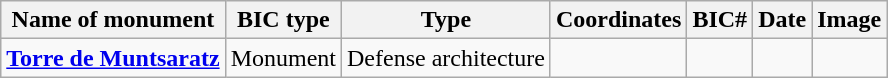<table class="wikitable">
<tr>
<th>Name of monument</th>
<th>BIC type</th>
<th>Type</th>
<th>Coordinates</th>
<th>BIC#</th>
<th>Date</th>
<th>Image</th>
</tr>
<tr>
<td><strong><a href='#'>Torre de Muntsaratz</a></strong></td>
<td>Monument</td>
<td>Defense architecture</td>
<td></td>
<td></td>
<td></td>
<td></td>
</tr>
</table>
